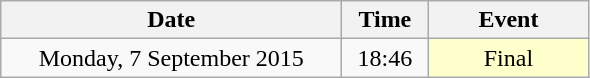<table class = "wikitable" style="text-align:center;">
<tr>
<th width=220>Date</th>
<th width=50>Time</th>
<th width=100>Event</th>
</tr>
<tr>
<td>Monday, 7 September 2015</td>
<td>18:46</td>
<td bgcolor=ffffcc>Final</td>
</tr>
</table>
